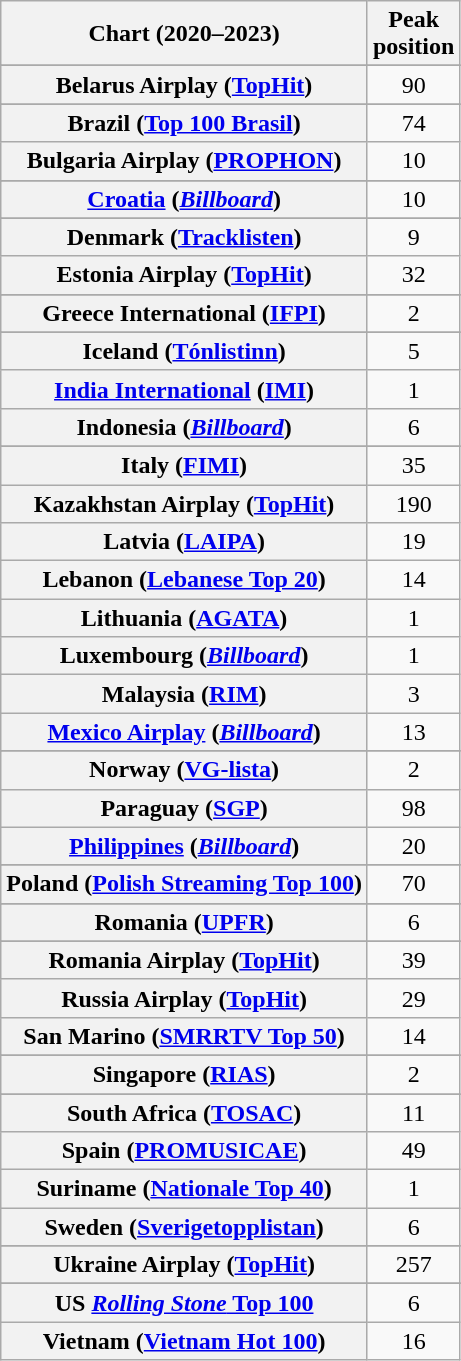<table class="wikitable sortable plainrowheaders" style="text-align:center">
<tr>
<th scope="col">Chart (2020–2023)</th>
<th scope="col">Peak<br>position</th>
</tr>
<tr>
</tr>
<tr>
</tr>
<tr>
</tr>
<tr>
<th scope="row">Belarus Airplay (<a href='#'>TopHit</a>)</th>
<td>90</td>
</tr>
<tr>
</tr>
<tr>
</tr>
<tr>
<th scope="row">Brazil (<a href='#'>Top 100 Brasil</a>)</th>
<td>74</td>
</tr>
<tr>
<th scope="row">Bulgaria Airplay (<a href='#'>PROPHON</a>)</th>
<td>10</td>
</tr>
<tr>
</tr>
<tr>
</tr>
<tr>
</tr>
<tr>
</tr>
<tr>
</tr>
<tr>
</tr>
<tr>
<th scope="row"><a href='#'>Croatia</a> (<em><a href='#'>Billboard</a></em>)</th>
<td>10</td>
</tr>
<tr>
</tr>
<tr>
</tr>
<tr>
<th scope="row">Denmark (<a href='#'>Tracklisten</a>)</th>
<td>9</td>
</tr>
<tr>
<th scope="row">Estonia Airplay (<a href='#'>TopHit</a>)</th>
<td>32</td>
</tr>
<tr>
</tr>
<tr>
</tr>
<tr>
</tr>
<tr>
</tr>
<tr>
<th scope="row">Greece International (<a href='#'>IFPI</a>)</th>
<td>2</td>
</tr>
<tr>
</tr>
<tr>
</tr>
<tr>
</tr>
<tr>
<th scope="row">Iceland (<a href='#'>Tónlistinn</a>)</th>
<td>5</td>
</tr>
<tr>
<th scope="row"><a href='#'>India International</a> (<a href='#'>IMI</a>)</th>
<td>1</td>
</tr>
<tr>
<th scope="row">Indonesia (<em><a href='#'>Billboard</a></em>)</th>
<td>6</td>
</tr>
<tr>
</tr>
<tr>
<th scope="row">Italy (<a href='#'>FIMI</a>)</th>
<td>35</td>
</tr>
<tr>
<th scope="row">Kazakhstan Airplay (<a href='#'>TopHit</a>)</th>
<td>190</td>
</tr>
<tr>
<th scope="row">Latvia (<a href='#'>LAIPA</a>)</th>
<td>19</td>
</tr>
<tr>
<th scope="row">Lebanon (<a href='#'>Lebanese Top 20</a>)</th>
<td>14</td>
</tr>
<tr>
<th scope="row">Lithuania (<a href='#'>AGATA</a>)</th>
<td>1</td>
</tr>
<tr>
<th scope="row">Luxembourg (<em><a href='#'>Billboard</a></em>)</th>
<td>1</td>
</tr>
<tr>
<th scope="row">Malaysia (<a href='#'>RIM</a>)</th>
<td>3</td>
</tr>
<tr>
<th scope="row"><a href='#'>Mexico Airplay</a> (<em><a href='#'>Billboard</a></em>)</th>
<td>13</td>
</tr>
<tr>
</tr>
<tr>
</tr>
<tr>
</tr>
<tr>
<th scope="row">Norway (<a href='#'>VG-lista</a>)</th>
<td>2</td>
</tr>
<tr>
<th scope="row">Paraguay (<a href='#'>SGP</a>)</th>
<td>98</td>
</tr>
<tr>
<th scope="row"><a href='#'>Philippines</a> (<em><a href='#'>Billboard</a></em>)</th>
<td>20</td>
</tr>
<tr>
</tr>
<tr>
<th scope="row">Poland (<a href='#'>Polish Streaming Top 100</a>)</th>
<td>70</td>
</tr>
<tr>
</tr>
<tr>
<th scope="row">Romania (<a href='#'>UPFR</a>)</th>
<td>6</td>
</tr>
<tr>
</tr>
<tr>
<th scope="row">Romania Airplay (<a href='#'>TopHit</a>)</th>
<td>39</td>
</tr>
<tr>
<th scope="row">Russia Airplay (<a href='#'>TopHit</a>)</th>
<td>29</td>
</tr>
<tr>
<th scope="row">San Marino (<a href='#'>SMRRTV Top 50</a>)</th>
<td>14</td>
</tr>
<tr>
</tr>
<tr>
<th scope="row">Singapore (<a href='#'>RIAS</a>)</th>
<td>2</td>
</tr>
<tr>
</tr>
<tr>
</tr>
<tr>
<th scope="row">South Africa (<a href='#'>TOSAC</a>)</th>
<td>11</td>
</tr>
<tr>
<th scope="row">Spain (<a href='#'>PROMUSICAE</a>)</th>
<td>49</td>
</tr>
<tr>
<th scope="row">Suriname (<a href='#'>Nationale Top 40</a>)</th>
<td>1</td>
</tr>
<tr>
<th scope="row">Sweden (<a href='#'>Sverigetopplistan</a>)</th>
<td>6</td>
</tr>
<tr>
</tr>
<tr>
<th scope="row">Ukraine Airplay (<a href='#'>TopHit</a>)</th>
<td>257</td>
</tr>
<tr>
</tr>
<tr>
</tr>
<tr>
</tr>
<tr>
</tr>
<tr>
</tr>
<tr>
</tr>
<tr>
</tr>
<tr>
</tr>
<tr>
<th scope="row">US <a href='#'><em>Rolling Stone</em> Top 100</a></th>
<td>6</td>
</tr>
<tr>
<th scope="row">Vietnam (<a href='#'>Vietnam Hot 100</a>)</th>
<td>16</td>
</tr>
</table>
